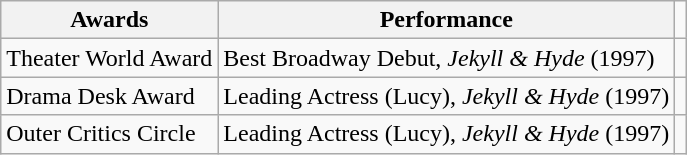<table class="wikitable">
<tr>
<th>Awards</th>
<th>Performance</th>
</tr>
<tr>
<td>Theater World Award</td>
<td>Best Broadway Debut, <em>Jekyll & Hyde</em> (1997)</td>
<td></td>
</tr>
<tr>
<td>Drama Desk Award</td>
<td>Leading Actress (Lucy), <em>Jekyll & Hyde</em> (1997)</td>
<td></td>
</tr>
<tr>
<td>Outer Critics Circle</td>
<td>Leading Actress (Lucy), <em>Jekyll & Hyde</em> (1997)</td>
<td></td>
</tr>
</table>
